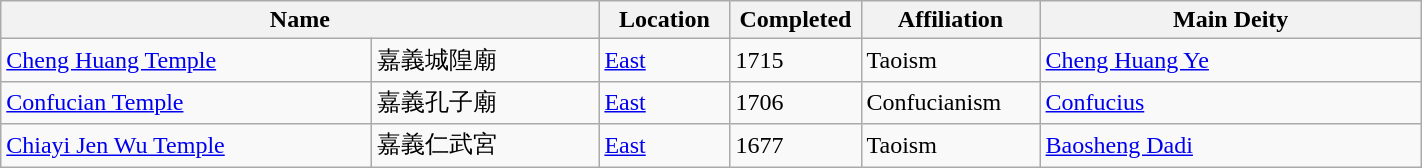<table class="wikitable sortable" style="width:75%">
<tr>
<th colspan="2" scope="col">Name</th>
<th scope="col" style="width:5em">Location</th>
<th scope="col" style="width:5em">Completed</th>
<th scope="col" style="width:7em">Affiliation</th>
<th scope="col">Main Deity</th>
</tr>
<tr>
<td style="width:15em"><a href='#'>Cheng Huang Temple</a></td>
<td style="width:9em">嘉義城隍廟</td>
<td><a href='#'>East</a></td>
<td>1715</td>
<td>Taoism</td>
<td><a href='#'>Cheng Huang Ye</a></td>
</tr>
<tr>
<td><a href='#'>Confucian Temple</a></td>
<td>嘉義孔子廟</td>
<td><a href='#'>East</a></td>
<td>1706</td>
<td>Confucianism</td>
<td><a href='#'>Confucius</a></td>
</tr>
<tr>
<td><a href='#'>Chiayi Jen Wu Temple</a></td>
<td>嘉義仁武宮</td>
<td><a href='#'>East</a></td>
<td>1677</td>
<td>Taoism</td>
<td><a href='#'>Baosheng Dadi</a></td>
</tr>
</table>
